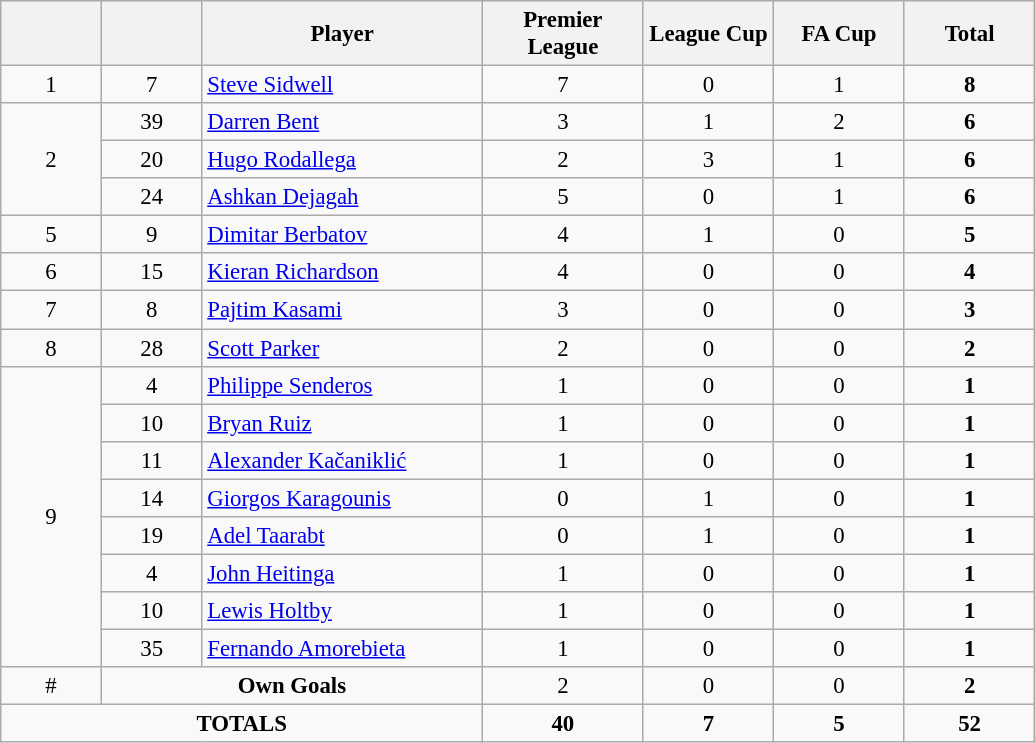<table class="wikitable" style="font-size: 95%; text-align: center;">
<tr>
<th width=60></th>
<th width=60></th>
<th width=180>Player</th>
<th width=100>Premier League</th>
<th width=80>League Cup</th>
<th width=80>FA Cup</th>
<th width=80>Total</th>
</tr>
<tr>
<td rowspan="1">1</td>
<td>7</td>
<td align=left> <a href='#'>Steve Sidwell</a></td>
<td>7</td>
<td>0</td>
<td>1</td>
<td><strong>8</strong></td>
</tr>
<tr>
<td rowspan="3">2</td>
<td>39</td>
<td align=left> <a href='#'>Darren Bent</a></td>
<td>3</td>
<td>1</td>
<td>2</td>
<td><strong>6</strong></td>
</tr>
<tr>
<td>20</td>
<td align=left> <a href='#'>Hugo Rodallega</a></td>
<td>2</td>
<td>3</td>
<td>1</td>
<td><strong>6</strong></td>
</tr>
<tr>
<td>24</td>
<td align=left> <a href='#'>Ashkan Dejagah</a></td>
<td>5</td>
<td>0</td>
<td>1</td>
<td><strong>6</strong></td>
</tr>
<tr>
<td rowspan="1">5</td>
<td>9</td>
<td align=left> <a href='#'>Dimitar Berbatov</a></td>
<td>4</td>
<td>1</td>
<td>0</td>
<td><strong>5</strong></td>
</tr>
<tr>
<td rowspan="1">6</td>
<td>15</td>
<td align=left> <a href='#'>Kieran Richardson</a></td>
<td>4</td>
<td>0</td>
<td>0</td>
<td><strong>4</strong></td>
</tr>
<tr>
<td rowspan="1">7</td>
<td>8</td>
<td align=left> <a href='#'>Pajtim Kasami</a></td>
<td>3</td>
<td>0</td>
<td>0</td>
<td><strong>3</strong></td>
</tr>
<tr>
<td rowspan="1">8</td>
<td>28</td>
<td align=left> <a href='#'>Scott Parker</a></td>
<td>2</td>
<td>0</td>
<td>0</td>
<td><strong>2</strong></td>
</tr>
<tr>
<td rowspan="8">9</td>
<td>4</td>
<td align=left> <a href='#'>Philippe Senderos</a></td>
<td>1</td>
<td>0</td>
<td>0</td>
<td><strong>1</strong></td>
</tr>
<tr>
<td>10</td>
<td align=left> <a href='#'>Bryan Ruiz</a></td>
<td>1</td>
<td>0</td>
<td>0</td>
<td><strong>1</strong></td>
</tr>
<tr>
<td>11</td>
<td align=left> <a href='#'>Alexander Kačaniklić</a></td>
<td>1</td>
<td>0</td>
<td>0</td>
<td><strong>1</strong></td>
</tr>
<tr>
<td>14</td>
<td align=left> <a href='#'>Giorgos Karagounis</a></td>
<td>0</td>
<td>1</td>
<td>0</td>
<td><strong>1</strong></td>
</tr>
<tr>
<td>19</td>
<td align=left> <a href='#'>Adel Taarabt</a></td>
<td>0</td>
<td>1</td>
<td>0</td>
<td><strong>1</strong></td>
</tr>
<tr>
<td>4</td>
<td align=left> <a href='#'>John Heitinga</a></td>
<td>1</td>
<td>0</td>
<td>0</td>
<td><strong>1</strong></td>
</tr>
<tr>
<td>10</td>
<td align=left> <a href='#'>Lewis Holtby</a></td>
<td>1</td>
<td>0</td>
<td>0</td>
<td><strong>1</strong></td>
</tr>
<tr>
<td>35</td>
<td align=left> <a href='#'>Fernando Amorebieta</a></td>
<td>1</td>
<td>0</td>
<td>0</td>
<td><strong>1</strong></td>
</tr>
<tr>
<td>#</td>
<td colspan=2><strong>Own Goals</strong></td>
<td>2</td>
<td>0</td>
<td>0</td>
<td><strong>2</strong></td>
</tr>
<tr>
<td colspan=3><strong>TOTALS</strong></td>
<td><strong>40</strong></td>
<td><strong>7</strong></td>
<td><strong>5</strong></td>
<td><strong>52</strong></td>
</tr>
</table>
